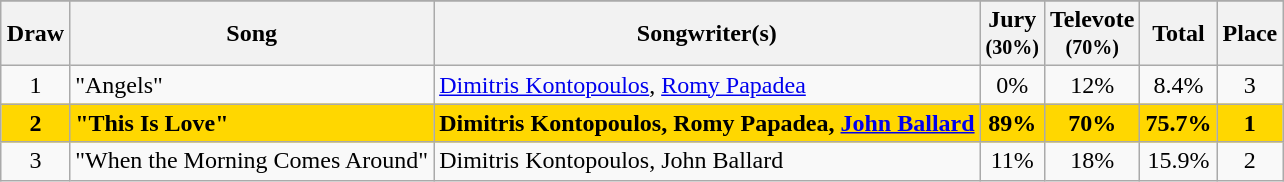<table class="sortable wikitable" style="margin: 1em auto 1em auto; text-align:center">
<tr>
</tr>
<tr>
<th>Draw</th>
<th>Song</th>
<th>Songwriter(s)</th>
<th>Jury<br><small>(30%)</small></th>
<th>Televote<br><small>(70%)</small></th>
<th>Total</th>
<th>Place</th>
</tr>
<tr>
<td>1</td>
<td align="left">"Angels"</td>
<td align="left"><a href='#'>Dimitris Kontopoulos</a>, <a href='#'>Romy Papadea</a></td>
<td>0%</td>
<td>12%</td>
<td>8.4%</td>
<td>3</td>
</tr>
<tr style="font-weight:bold; background:gold;">
<td>2</td>
<td align="left">"This Is Love"</td>
<td align="left">Dimitris Kontopoulos, Romy Papadea, <a href='#'>John Ballard</a></td>
<td>89%</td>
<td>70%</td>
<td>75.7%</td>
<td>1</td>
</tr>
<tr>
<td>3</td>
<td align="left">"When the Morning Comes Around"</td>
<td align="left">Dimitris Kontopoulos, John Ballard</td>
<td>11%</td>
<td>18%</td>
<td>15.9%</td>
<td>2</td>
</tr>
</table>
